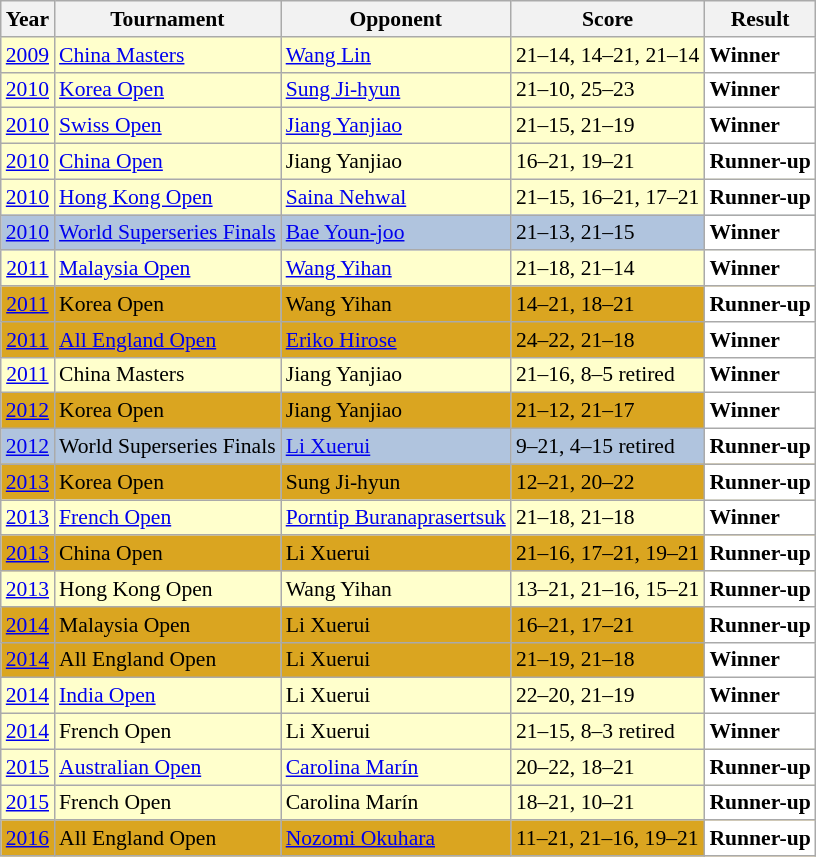<table class="sortable wikitable" style="font-size: 90%;">
<tr>
<th>Year</th>
<th>Tournament</th>
<th>Opponent</th>
<th>Score</th>
<th>Result</th>
</tr>
<tr style="background:#FFFFCC">
<td align="center"><a href='#'>2009</a></td>
<td align="left"><a href='#'>China Masters</a></td>
<td align="left"> <a href='#'>Wang Lin</a></td>
<td align="left">21–14, 14–21, 21–14</td>
<td style="text-align:left; background:white"> <strong>Winner</strong></td>
</tr>
<tr style="background:#FFFFCC">
<td align="center"><a href='#'>2010</a></td>
<td align="left"><a href='#'>Korea Open</a></td>
<td align="left"> <a href='#'>Sung Ji-hyun</a></td>
<td align="left">21–10, 25–23</td>
<td style="text-align:left; background:white"> <strong>Winner</strong></td>
</tr>
<tr style="background:#FFFFCC">
<td align="center"><a href='#'>2010</a></td>
<td align="left"><a href='#'>Swiss Open</a></td>
<td align="left"> <a href='#'>Jiang Yanjiao</a></td>
<td align="left">21–15, 21–19</td>
<td style="text-align:left; background:white"> <strong>Winner</strong></td>
</tr>
<tr style="background:#FFFFCC">
<td align="center"><a href='#'>2010</a></td>
<td align="left"><a href='#'>China Open</a></td>
<td align="left"> Jiang Yanjiao</td>
<td align="left">16–21, 19–21</td>
<td style="text-align:left; background:white"> <strong>Runner-up</strong></td>
</tr>
<tr style="background:#FFFFCC">
<td align="center"><a href='#'>2010</a></td>
<td align="left"><a href='#'>Hong Kong Open</a></td>
<td align="left"> <a href='#'>Saina Nehwal</a></td>
<td align="left">21–15, 16–21, 17–21</td>
<td style="text-align:left; background:white"> <strong>Runner-up</strong></td>
</tr>
<tr style="background:#B0C4DE">
<td align="center"><a href='#'>2010</a></td>
<td align="left"><a href='#'>World Superseries Finals</a></td>
<td align="left"> <a href='#'>Bae Youn-joo</a></td>
<td align="left">21–13, 21–15</td>
<td style="text-align:left; background:white"> <strong>Winner</strong></td>
</tr>
<tr style="background:#FFFFCC">
<td align="center"><a href='#'>2011</a></td>
<td align="left"><a href='#'>Malaysia Open</a></td>
<td align="left"> <a href='#'>Wang Yihan</a></td>
<td align="left">21–18, 21–14</td>
<td style="text-align:left; background:white"> <strong>Winner</strong></td>
</tr>
<tr style="background:#DAA520">
<td align="center"><a href='#'>2011</a></td>
<td align="left">Korea Open</td>
<td align="left"> Wang Yihan</td>
<td align="left">14–21, 18–21</td>
<td style="text-align:left; background:white"> <strong>Runner-up</strong></td>
</tr>
<tr style="background:#DAA520">
<td align="center"><a href='#'>2011</a></td>
<td align="left"><a href='#'>All England Open</a></td>
<td align="left"> <a href='#'>Eriko Hirose</a></td>
<td align="left">24–22, 21–18</td>
<td style="text-align:left; background:white"> <strong>Winner</strong></td>
</tr>
<tr style="background:#FFFFCC">
<td align="center"><a href='#'>2011</a></td>
<td align="left">China Masters</td>
<td align="left"> Jiang Yanjiao</td>
<td align="left">21–16, 8–5 retired</td>
<td style="text-align:left; background:white"> <strong>Winner</strong></td>
</tr>
<tr style="background:#DAA520">
<td align="center"><a href='#'>2012</a></td>
<td align="left">Korea Open</td>
<td align="left"> Jiang Yanjiao</td>
<td align="left">21–12, 21–17</td>
<td style="text-align:left; background:white"> <strong>Winner</strong></td>
</tr>
<tr style="background:#B0C4DE">
<td align="center"><a href='#'>2012</a></td>
<td align="left">World Superseries Finals</td>
<td align="left"> <a href='#'>Li Xuerui</a></td>
<td align="left">9–21, 4–15 retired</td>
<td style="text-align:left; background:white"> <strong>Runner-up</strong></td>
</tr>
<tr style="background:#DAA520">
<td align="center"><a href='#'>2013</a></td>
<td align="left">Korea Open</td>
<td align="left"> Sung Ji-hyun</td>
<td align="left">12–21, 20–22</td>
<td style="text-align:left; background:white"> <strong>Runner-up</strong></td>
</tr>
<tr style="background:#FFFFCC">
<td align="center"><a href='#'>2013</a></td>
<td align="left"><a href='#'>French Open</a></td>
<td align="left"> <a href='#'>Porntip Buranaprasertsuk</a></td>
<td align="left">21–18, 21–18</td>
<td style="text-align:left; background:white"> <strong>Winner</strong></td>
</tr>
<tr style="background:#DAA520">
<td align="center"><a href='#'>2013</a></td>
<td align="left">China Open</td>
<td align="left"> Li Xuerui</td>
<td align="left">21–16, 17–21, 19–21</td>
<td style="text-align:left; background:white"> <strong>Runner-up</strong></td>
</tr>
<tr style="background:#FFFFCC">
<td align="center"><a href='#'>2013</a></td>
<td align="left">Hong Kong Open</td>
<td align="left"> Wang Yihan</td>
<td align="left">13–21, 21–16, 15–21</td>
<td style="text-align:left; background:white"> <strong>Runner-up</strong></td>
</tr>
<tr style="background:#DAA520">
<td align="center"><a href='#'>2014</a></td>
<td align="left">Malaysia Open</td>
<td align="left"> Li Xuerui</td>
<td align="left">16–21, 17–21</td>
<td style="text-align:left; background:white"> <strong>Runner-up</strong></td>
</tr>
<tr style="background:#DAA520">
<td align="center"><a href='#'>2014</a></td>
<td align="left">All England Open</td>
<td align="left"> Li Xuerui</td>
<td align="left">21–19, 21–18</td>
<td style="text-align:left; background:white"> <strong>Winner</strong></td>
</tr>
<tr style="background:#FFFFCC">
<td align="center"><a href='#'>2014</a></td>
<td align="left"><a href='#'>India Open</a></td>
<td align="left"> Li Xuerui</td>
<td align="left">22–20, 21–19</td>
<td style="text-align:left; background:white"> <strong>Winner</strong></td>
</tr>
<tr style="background:#FFFFCC">
<td align="center"><a href='#'>2014</a></td>
<td align="left">French Open</td>
<td align="left"> Li Xuerui</td>
<td align="left">21–15, 8–3 retired</td>
<td style="text-align:left; background:white"> <strong>Winner</strong></td>
</tr>
<tr style="background:#FFFFCC">
<td align="center"><a href='#'>2015</a></td>
<td align="left"><a href='#'>Australian Open</a></td>
<td align="left"> <a href='#'>Carolina Marín</a></td>
<td align="left">20–22, 18–21</td>
<td style="text-align:left; background:white"> <strong>Runner-up</strong></td>
</tr>
<tr style="background:#FFFFCC">
<td align="center"><a href='#'>2015</a></td>
<td align="left">French Open</td>
<td align="left"> Carolina Marín</td>
<td align="left">18–21, 10–21</td>
<td style="text-align:left; background:white"> <strong>Runner-up</strong></td>
</tr>
<tr style="background:#DAA520">
<td align="center"><a href='#'>2016</a></td>
<td align="left">All England Open</td>
<td align="left"> <a href='#'>Nozomi Okuhara</a></td>
<td align="left">11–21, 21–16, 19–21</td>
<td style="text-align:left; background:white"> <strong>Runner-up</strong></td>
</tr>
</table>
